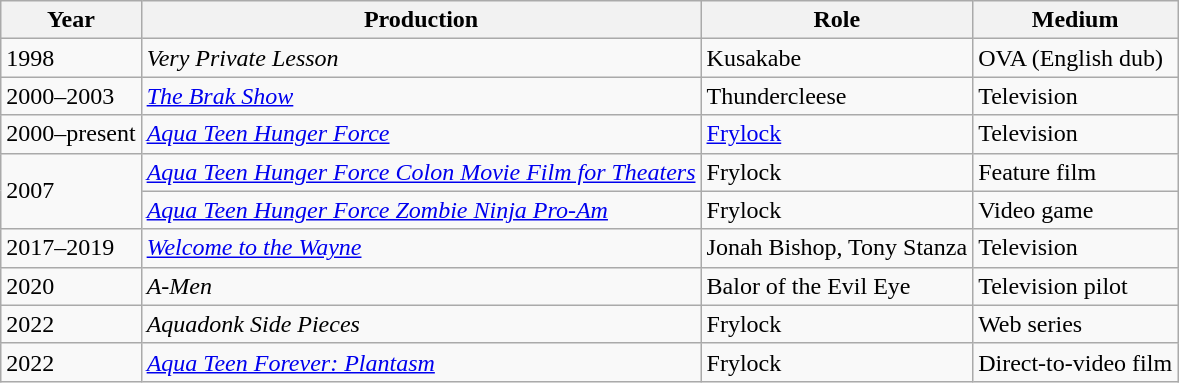<table class="wikitable">
<tr>
<th>Year</th>
<th>Production</th>
<th>Role</th>
<th>Medium</th>
</tr>
<tr>
<td>1998</td>
<td><em>Very Private Lesson</em></td>
<td>Kusakabe</td>
<td>OVA (English dub)</td>
</tr>
<tr>
<td>2000–2003</td>
<td><em><a href='#'>The Brak Show</a></em></td>
<td>Thundercleese</td>
<td>Television</td>
</tr>
<tr>
<td>2000–present</td>
<td><em><a href='#'>Aqua Teen Hunger Force</a></em></td>
<td><a href='#'>Frylock</a></td>
<td>Television</td>
</tr>
<tr>
<td rowspan="2">2007</td>
<td><em><a href='#'>Aqua Teen Hunger Force Colon Movie Film for Theaters</a></em></td>
<td>Frylock</td>
<td>Feature film</td>
</tr>
<tr>
<td><em><a href='#'>Aqua Teen Hunger Force Zombie Ninja Pro-Am</a></em></td>
<td>Frylock</td>
<td>Video game</td>
</tr>
<tr>
<td>2017–2019</td>
<td><em><a href='#'>Welcome to the Wayne</a></em></td>
<td>Jonah Bishop, Tony Stanza</td>
<td>Television</td>
</tr>
<tr>
<td>2020</td>
<td><em>A-Men</em></td>
<td>Balor of the Evil Eye</td>
<td>Television pilot</td>
</tr>
<tr>
<td>2022</td>
<td><em>Aquadonk Side Pieces</em></td>
<td>Frylock</td>
<td>Web series</td>
</tr>
<tr>
<td>2022</td>
<td><em><a href='#'>Aqua Teen Forever: Plantasm</a></em></td>
<td>Frylock</td>
<td>Direct-to-video film</td>
</tr>
</table>
